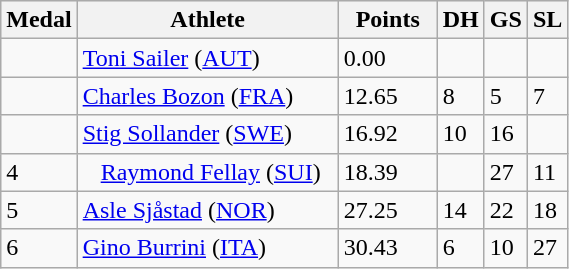<table class=wikitable style="font-size:100%;" style="text-align:center">
<tr bgcolor="#efefef">
<th>Medal</th>
<th>Athlete</th>
<th>  Points  </th>
<th>DH</th>
<th>GS</th>
<th>SL</th>
</tr>
<tr>
<td></td>
<td align=left> <a href='#'>Toni Sailer</a> (<a href='#'>AUT</a>)</td>
<td>0.00</td>
<td></td>
<td></td>
<td></td>
</tr>
<tr>
<td></td>
<td align=left> <a href='#'>Charles Bozon</a> (<a href='#'>FRA</a>)</td>
<td>12.65</td>
<td>8</td>
<td>5</td>
<td>7</td>
</tr>
<tr>
<td></td>
<td align=left> <a href='#'>Stig Sollander</a> (<a href='#'>SWE</a>)</td>
<td>16.92</td>
<td>10</td>
<td>16</td>
<td></td>
</tr>
<tr>
<td>4</td>
<td align=left>   <a href='#'>Raymond Fellay</a> (<a href='#'>SUI</a>)  </td>
<td>18.39</td>
<td></td>
<td>27</td>
<td>11</td>
</tr>
<tr>
<td>5</td>
<td align=left> <a href='#'>Asle Sjåstad</a> (<a href='#'>NOR</a>)</td>
<td>27.25</td>
<td>14</td>
<td>22</td>
<td>18</td>
</tr>
<tr>
<td>6</td>
<td align=left> <a href='#'>Gino Burrini</a> (<a href='#'>ITA</a>)</td>
<td>30.43</td>
<td>6</td>
<td>10</td>
<td>27</td>
</tr>
</table>
